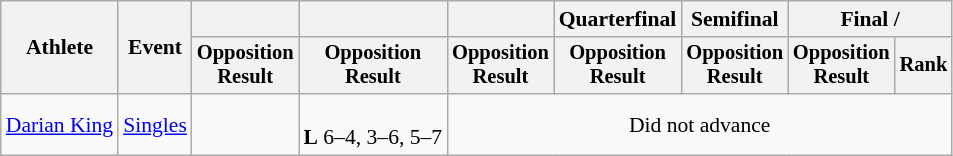<table class=wikitable style=font-size:90%;text-align:center>
<tr>
<th rowspan=2>Athlete</th>
<th rowspan=2>Event</th>
<th></th>
<th></th>
<th></th>
<th>Quarterfinal</th>
<th>Semifinal</th>
<th colspan=2>Final / </th>
</tr>
<tr style=font-size:95%>
<th>Opposition<br>Result</th>
<th>Opposition<br>Result</th>
<th>Opposition<br>Result</th>
<th>Opposition<br>Result</th>
<th>Opposition<br>Result</th>
<th>Opposition<br>Result</th>
<th>Rank</th>
</tr>
<tr>
<td align=left><a href='#'>Darian King</a></td>
<td align=left rowspan=3><a href='#'>Singles</a></td>
<td></td>
<td><br><strong>L</strong> 6–4, 3–6, 5–7</td>
<td colspan="5">Did not advance</td>
</tr>
</table>
